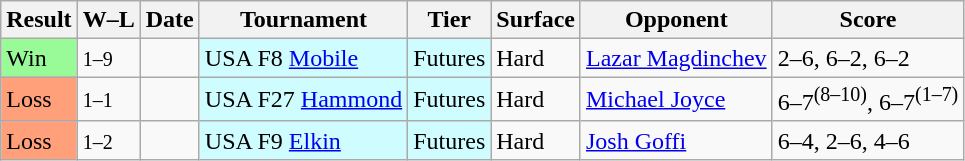<table class="sortable wikitable">
<tr>
<th>Result</th>
<th class="unsortable">W–L</th>
<th>Date</th>
<th>Tournament</th>
<th>Tier</th>
<th>Surface</th>
<th>Opponent</th>
<th class="unsortable">Score</th>
</tr>
<tr>
<td bgcolor=98FB98>Win</td>
<td><small>1–9</small></td>
<td></td>
<td style="background:#cffcff;">USA F8 <a href='#'>Mobile</a></td>
<td style="background:#cffcff;">Futures</td>
<td>Hard</td>
<td> <a href='#'>Lazar Magdinchev</a></td>
<td>2–6, 6–2, 6–2</td>
</tr>
<tr>
<td bgcolor=FFA07A>Loss</td>
<td><small>1–1</small></td>
<td></td>
<td style="background:#cffcff;">USA F27 <a href='#'>Hammond</a></td>
<td style="background:#cffcff;">Futures</td>
<td>Hard</td>
<td> <a href='#'>Michael Joyce</a></td>
<td>6–7<sup>(8–10)</sup>, 6–7<sup>(1–7)</sup></td>
</tr>
<tr>
<td bgcolor=FFA07A>Loss</td>
<td><small>1–2</small></td>
<td></td>
<td style="background:#cffcff;">USA F9 <a href='#'>Elkin</a></td>
<td style="background:#cffcff;">Futures</td>
<td>Hard</td>
<td> <a href='#'>Josh Goffi</a></td>
<td>6–4, 2–6, 4–6</td>
</tr>
</table>
